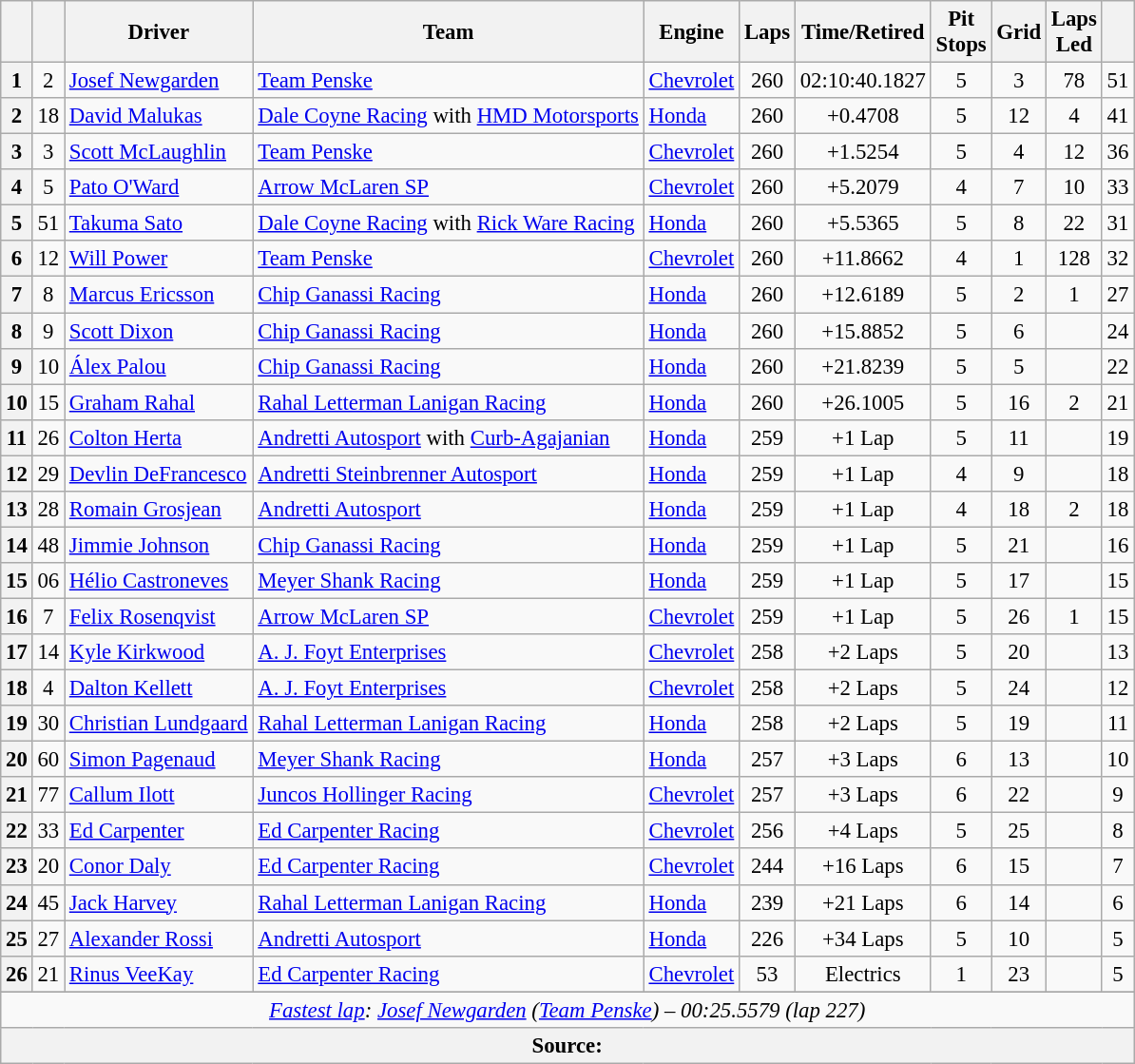<table class="wikitable sortable" style="font-size:95%;">
<tr>
<th scope="col"></th>
<th scope="col"></th>
<th scope="col">Driver</th>
<th scope="col">Team</th>
<th scope="col">Engine</th>
<th class="unsortable" scope="col">Laps</th>
<th class="unsortable" scope="col">Time/Retired</th>
<th scope="col">Pit<br>Stops</th>
<th scope="col">Grid</th>
<th scope="col">Laps<br>Led</th>
<th scope="col"></th>
</tr>
<tr>
<th>1</th>
<td align="center">2</td>
<td> <a href='#'>Josef Newgarden</a> <strong></strong></td>
<td><a href='#'>Team Penske</a></td>
<td><a href='#'>Chevrolet</a></td>
<td align="center">260</td>
<td align="center">02:10:40.1827</td>
<td align="center">5</td>
<td align="center">3</td>
<td align="center">78</td>
<td align="center">51</td>
</tr>
<tr>
<th>2</th>
<td align="center">18</td>
<td> <a href='#'>David Malukas</a> <strong></strong></td>
<td><a href='#'>Dale Coyne Racing</a> with <a href='#'>HMD Motorsports</a></td>
<td><a href='#'>Honda</a></td>
<td align="center">260</td>
<td align="center">+0.4708</td>
<td align="center">5</td>
<td align="center">12</td>
<td align="center">4</td>
<td align="center">41</td>
</tr>
<tr>
<th>3</th>
<td align="center">3</td>
<td> <a href='#'>Scott McLaughlin</a></td>
<td><a href='#'>Team Penske</a></td>
<td><a href='#'>Chevrolet</a></td>
<td align="center">260</td>
<td align="center">+1.5254</td>
<td align="center">5</td>
<td align="center">4</td>
<td align="center">12</td>
<td align="center">36</td>
</tr>
<tr>
<th>4</th>
<td align="center">5</td>
<td> <a href='#'>Pato O'Ward</a></td>
<td><a href='#'>Arrow McLaren SP</a></td>
<td><a href='#'>Chevrolet</a></td>
<td align="center">260</td>
<td align="center">+5.2079</td>
<td align="center">4</td>
<td align="center">7</td>
<td align="center">10</td>
<td align="center">33</td>
</tr>
<tr>
<th>5</th>
<td align="center">51</td>
<td> <a href='#'>Takuma Sato</a> <strong></strong></td>
<td><a href='#'>Dale Coyne Racing</a> with <a href='#'>Rick Ware Racing</a></td>
<td><a href='#'>Honda</a></td>
<td align="center">260</td>
<td align="center">+5.5365</td>
<td align="center">5</td>
<td align="center">8</td>
<td align="center">22</td>
<td align="center">31</td>
</tr>
<tr>
<th>6</th>
<td align="center">12</td>
<td> <a href='#'>Will Power</a> <strong></strong></td>
<td><a href='#'>Team Penske</a></td>
<td><a href='#'>Chevrolet</a></td>
<td align="center">260</td>
<td align="center">+11.8662</td>
<td align="center">4</td>
<td align="center">1</td>
<td align="center">128</td>
<td align="center">32</td>
</tr>
<tr>
<th>7</th>
<td align="center">8</td>
<td> <a href='#'>Marcus Ericsson</a></td>
<td><a href='#'>Chip Ganassi Racing</a></td>
<td><a href='#'>Honda</a></td>
<td align="center">260</td>
<td align="center">+12.6189</td>
<td align="center">5</td>
<td align="center">2</td>
<td align="center">1</td>
<td align="center">27</td>
</tr>
<tr>
<th>8</th>
<td align="center">9</td>
<td> <a href='#'>Scott Dixon</a> <strong></strong></td>
<td><a href='#'>Chip Ganassi Racing</a></td>
<td><a href='#'>Honda</a></td>
<td align="center">260</td>
<td align="center">+15.8852</td>
<td align="center">5</td>
<td align="center">6</td>
<td align="center"></td>
<td align="center">24</td>
</tr>
<tr>
<th>9</th>
<td align="center">10</td>
<td> <a href='#'>Álex Palou</a></td>
<td><a href='#'>Chip Ganassi Racing</a></td>
<td><a href='#'>Honda</a></td>
<td align="center">260</td>
<td align="center">+21.8239</td>
<td align="center">5</td>
<td align="center">5</td>
<td align="center"></td>
<td align="center">22</td>
</tr>
<tr>
<th>10</th>
<td align="center">15</td>
<td> <a href='#'>Graham Rahal</a></td>
<td><a href='#'>Rahal Letterman Lanigan Racing</a></td>
<td><a href='#'>Honda</a></td>
<td align="center">260</td>
<td align="center">+26.1005</td>
<td align="center">5</td>
<td align="center">16</td>
<td align="center">2</td>
<td align="center">21</td>
</tr>
<tr>
<th>11</th>
<td align="center">26</td>
<td> <a href='#'>Colton Herta</a></td>
<td><a href='#'>Andretti Autosport</a> with <a href='#'>Curb-Agajanian</a></td>
<td><a href='#'>Honda</a></td>
<td align="center">259</td>
<td align="center">+1 Lap</td>
<td align="center">5</td>
<td align="center">11</td>
<td align="center"></td>
<td align="center">19</td>
</tr>
<tr>
<th>12</th>
<td align="center">29</td>
<td> <a href='#'>Devlin DeFrancesco</a> <strong></strong></td>
<td><a href='#'>Andretti Steinbrenner Autosport</a></td>
<td><a href='#'>Honda</a></td>
<td align="center">259</td>
<td align="center">+1 Lap</td>
<td align="center">4</td>
<td align="center">9</td>
<td align="center"></td>
<td align="center">18</td>
</tr>
<tr>
<th>13</th>
<td align="center">28</td>
<td> <a href='#'>Romain Grosjean</a></td>
<td><a href='#'>Andretti Autosport</a></td>
<td><a href='#'>Honda</a></td>
<td align="center">259</td>
<td align="center">+1 Lap</td>
<td align="center">4</td>
<td align="center">18</td>
<td align="center">2</td>
<td align="center">18</td>
</tr>
<tr>
<th>14</th>
<td align="center">48</td>
<td> <a href='#'>Jimmie Johnson</a></td>
<td><a href='#'>Chip Ganassi Racing</a></td>
<td><a href='#'>Honda</a></td>
<td align="center">259</td>
<td align="center">+1 Lap</td>
<td align="center">5</td>
<td align="center">21</td>
<td align="center"></td>
<td align="center">16</td>
</tr>
<tr>
<th>15</th>
<td align="center">06</td>
<td> <a href='#'>Hélio Castroneves</a> <strong></strong></td>
<td><a href='#'>Meyer Shank Racing</a></td>
<td><a href='#'>Honda</a></td>
<td align="center">259</td>
<td align="center">+1 Lap</td>
<td align="center">5</td>
<td align="center">17</td>
<td align="center"></td>
<td align="center">15</td>
</tr>
<tr>
<th>16</th>
<td align="center">7</td>
<td> <a href='#'>Felix Rosenqvist</a></td>
<td><a href='#'>Arrow McLaren SP</a></td>
<td><a href='#'>Chevrolet</a></td>
<td align="center">259</td>
<td align="center">+1 Lap</td>
<td align="center">5</td>
<td align="center">26</td>
<td align="center">1</td>
<td align="center">15</td>
</tr>
<tr>
<th>17</th>
<td align="center">14</td>
<td> <a href='#'>Kyle Kirkwood</a> <strong></strong></td>
<td><a href='#'>A. J. Foyt Enterprises</a></td>
<td><a href='#'>Chevrolet</a></td>
<td align="center">258</td>
<td align="center">+2 Laps</td>
<td align="center">5</td>
<td align="center">20</td>
<td align="center"></td>
<td align="center">13</td>
</tr>
<tr>
<th>18</th>
<td align="center">4</td>
<td> <a href='#'>Dalton Kellett</a></td>
<td><a href='#'>A. J. Foyt Enterprises</a></td>
<td><a href='#'>Chevrolet</a></td>
<td align="center">258</td>
<td align="center">+2 Laps</td>
<td align="center">5</td>
<td align="center">24</td>
<td align="center"></td>
<td align="center">12</td>
</tr>
<tr>
<th>19</th>
<td align="center">30</td>
<td> <a href='#'>Christian Lundgaard</a> <strong></strong></td>
<td><a href='#'>Rahal Letterman Lanigan Racing</a></td>
<td><a href='#'>Honda</a></td>
<td align="center">258</td>
<td align="center">+2 Laps</td>
<td align="center">5</td>
<td align="center">19</td>
<td align="center"></td>
<td align="center">11</td>
</tr>
<tr>
<th>20</th>
<td align="center">60</td>
<td> <a href='#'>Simon Pagenaud</a></td>
<td><a href='#'>Meyer Shank Racing</a></td>
<td><a href='#'>Honda</a></td>
<td align="center">257</td>
<td align="center">+3 Laps</td>
<td align="center">6</td>
<td align="center">13</td>
<td align="center"></td>
<td align="center">10</td>
</tr>
<tr>
<th>21</th>
<td align="center">77</td>
<td> <a href='#'>Callum Ilott</a> <strong></strong></td>
<td><a href='#'>Juncos Hollinger Racing</a></td>
<td><a href='#'>Chevrolet</a></td>
<td align="center">257</td>
<td align="center">+3 Laps</td>
<td align="center">6</td>
<td align="center">22</td>
<td align="center"></td>
<td align="center">9</td>
</tr>
<tr>
<th>22</th>
<td align="center">33</td>
<td> <a href='#'>Ed Carpenter</a></td>
<td><a href='#'>Ed Carpenter Racing</a></td>
<td><a href='#'>Chevrolet</a></td>
<td align="center">256</td>
<td align="center">+4 Laps</td>
<td align="center">5</td>
<td align="center">25</td>
<td align="center"></td>
<td align="center">8</td>
</tr>
<tr>
<th>23</th>
<td align="center">20</td>
<td> <a href='#'>Conor Daly</a></td>
<td><a href='#'>Ed Carpenter Racing</a></td>
<td><a href='#'>Chevrolet</a></td>
<td align="center">244</td>
<td align="center">+16 Laps</td>
<td align="center">6</td>
<td align="center">15</td>
<td align="center"></td>
<td align="center">7</td>
</tr>
<tr>
<th>24</th>
<td align="center">45</td>
<td> <a href='#'>Jack Harvey</a></td>
<td><a href='#'>Rahal Letterman Lanigan Racing</a></td>
<td><a href='#'>Honda</a></td>
<td align="center">239</td>
<td align="center">+21 Laps</td>
<td align="center">6</td>
<td align="center">14</td>
<td align="center"></td>
<td align="center">6</td>
</tr>
<tr>
<th>25</th>
<td align="center">27</td>
<td> <a href='#'>Alexander Rossi</a></td>
<td><a href='#'>Andretti Autosport</a></td>
<td><a href='#'>Honda</a></td>
<td align="center">226</td>
<td align="center">+34 Laps</td>
<td align="center">5</td>
<td align="center">10</td>
<td align="center"></td>
<td align="center">5</td>
</tr>
<tr>
<th>26</th>
<td align="center">21</td>
<td> <a href='#'>Rinus VeeKay</a></td>
<td><a href='#'>Ed Carpenter Racing</a></td>
<td><a href='#'>Chevrolet</a></td>
<td align="center">53</td>
<td align="center">Electrics</td>
<td align="center">1</td>
<td align="center">23</td>
<td align="center"></td>
<td align="center">5</td>
</tr>
<tr>
</tr>
<tr class="sortbottom">
<td colspan="11" style="text-align:center"><em><a href='#'>Fastest lap</a>:  <a href='#'>Josef Newgarden</a> (<a href='#'>Team Penske</a>) – 00:25.5579 (lap 227)</em></td>
</tr>
<tr class="sortbottom">
<th colspan="11">Source:</th>
</tr>
</table>
